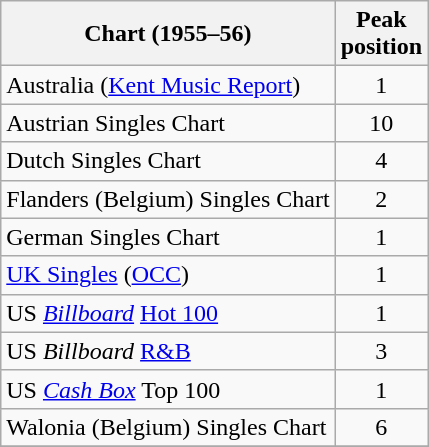<table class="wikitable sortable">
<tr>
<th>Chart (1955–56)</th>
<th>Peak<br>position</th>
</tr>
<tr>
<td>Australia (<a href='#'>Kent Music Report</a>)</td>
<td style="text-align:center;">1</td>
</tr>
<tr>
<td>Austrian Singles Chart</td>
<td style="text-align:center;">10</td>
</tr>
<tr>
<td>Dutch Singles Chart</td>
<td align="center">4</td>
</tr>
<tr>
<td>Flanders (Belgium) Singles Chart</td>
<td style="text-align:center;">2</td>
</tr>
<tr>
<td>German Singles Chart</td>
<td style="text-align:center;">1</td>
</tr>
<tr>
<td><a href='#'>UK Singles</a> (<a href='#'>OCC</a>)</td>
<td style="text-align:center;">1</td>
</tr>
<tr>
<td>US <em><a href='#'>Billboard</a></em> <a href='#'>Hot 100</a></td>
<td style="text-align:center;">1</td>
</tr>
<tr>
<td>US <em>Billboard</em> <a href='#'>R&B</a></td>
<td style="text-align:center;">3</td>
</tr>
<tr>
<td>US <a href='#'><em>Cash Box</em></a> Top 100</td>
<td align="center">1</td>
</tr>
<tr>
<td>Walonia (Belgium) Singles Chart</td>
<td style="text-align:center;">6</td>
</tr>
<tr>
</tr>
</table>
